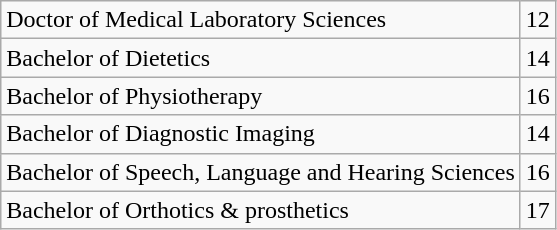<table class="wikitable">
<tr>
<td>Doctor of Medical Laboratory Sciences</td>
<td>12</td>
</tr>
<tr>
<td>Bachelor of Dietetics</td>
<td>14</td>
</tr>
<tr>
<td>Bachelor of Physiotherapy              </td>
<td>16</td>
</tr>
<tr>
<td>Bachelor of Diagnostic Imaging</td>
<td>14</td>
</tr>
<tr>
<td>Bachelor of Speech, Language and Hearing Sciences</td>
<td>16</td>
</tr>
<tr>
<td>Bachelor of Orthotics & prosthetics</td>
<td>17</td>
</tr>
</table>
